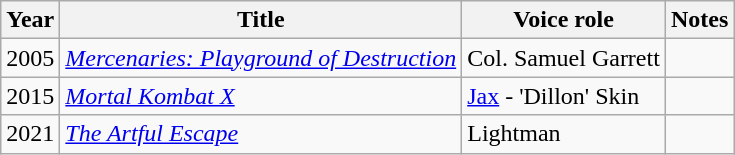<table class="wikitable sortable">
<tr>
<th>Year</th>
<th>Title</th>
<th>Voice role</th>
<th class="unsortable">Notes</th>
</tr>
<tr>
<td>2005</td>
<td><em><a href='#'>Mercenaries: Playground of Destruction</a></em></td>
<td>Col. Samuel Garrett</td>
<td></td>
</tr>
<tr>
<td>2015</td>
<td><em><a href='#'>Mortal Kombat X</a></em></td>
<td><a href='#'>Jax</a> - 'Dillon' Skin</td>
<td></td>
</tr>
<tr>
<td>2021</td>
<td><em><a href='#'>The Artful Escape</a></em></td>
<td>Lightman</td>
<td></td>
</tr>
</table>
